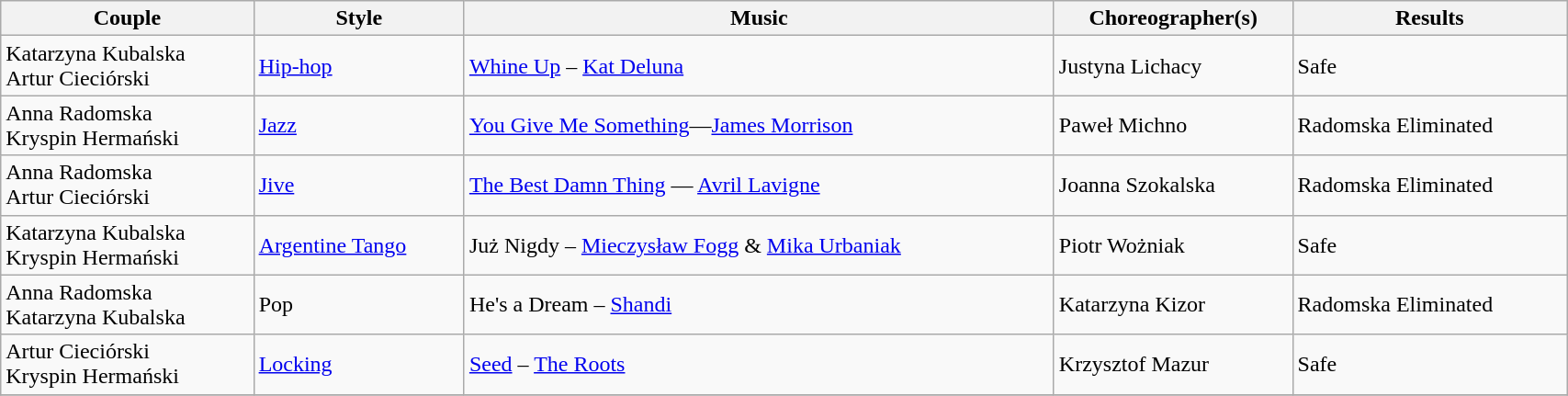<table class="wikitable" width="90%">
<tr>
<th>Couple</th>
<th>Style</th>
<th>Music</th>
<th>Choreographer(s)</th>
<th>Results</th>
</tr>
<tr>
<td>Katarzyna Kubalska<br>Artur Cieciórski</td>
<td><a href='#'>Hip-hop</a></td>
<td><a href='#'>Whine Up</a> – <a href='#'>Kat Deluna</a></td>
<td>Justyna Lichacy</td>
<td>Safe</td>
</tr>
<tr>
<td>Anna Radomska<br>Kryspin Hermański</td>
<td><a href='#'>Jazz</a></td>
<td><a href='#'>You Give Me Something</a>—<a href='#'>James Morrison</a></td>
<td>Paweł Michno</td>
<td>Radomska Eliminated</td>
</tr>
<tr>
<td>Anna Radomska<br>Artur Cieciórski</td>
<td><a href='#'>Jive</a></td>
<td><a href='#'>The Best Damn Thing</a> — <a href='#'>Avril Lavigne</a></td>
<td>Joanna Szokalska</td>
<td>Radomska Eliminated</td>
</tr>
<tr>
<td>Katarzyna Kubalska<br>Kryspin Hermański</td>
<td><a href='#'>Argentine Tango</a></td>
<td>Już Nigdy – <a href='#'>Mieczysław Fogg</a> & <a href='#'>Mika Urbaniak</a></td>
<td>Piotr Wożniak</td>
<td>Safe</td>
</tr>
<tr>
<td>Anna Radomska<br>Katarzyna Kubalska</td>
<td>Pop</td>
<td>He's a Dream – <a href='#'>Shandi</a></td>
<td>Katarzyna Kizor</td>
<td>Radomska Eliminated</td>
</tr>
<tr>
<td>Artur Cieciórski<br>Kryspin Hermański</td>
<td><a href='#'>Locking</a></td>
<td><a href='#'>Seed</a> – <a href='#'>The Roots</a></td>
<td>Krzysztof Mazur</td>
<td>Safe</td>
</tr>
<tr>
</tr>
</table>
